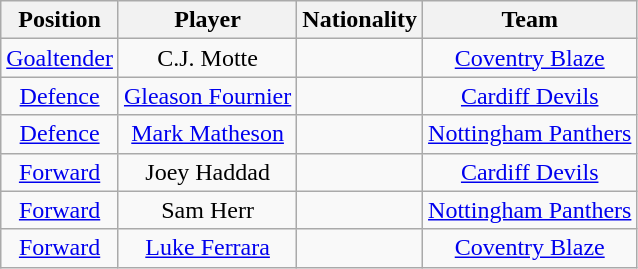<table class="wikitable">
<tr>
<th>Position</th>
<th>Player</th>
<th>Nationality</th>
<th>Team</th>
</tr>
<tr align="center">
<td><a href='#'>Goaltender</a></td>
<td>C.J. Motte</td>
<td></td>
<td><a href='#'>Coventry Blaze</a></td>
</tr>
<tr align="center">
<td><a href='#'>Defence</a></td>
<td><a href='#'>Gleason Fournier</a></td>
<td></td>
<td><a href='#'>Cardiff Devils</a></td>
</tr>
<tr align="center">
<td><a href='#'>Defence</a></td>
<td><a href='#'>Mark Matheson</a></td>
<td></td>
<td><a href='#'>Nottingham Panthers</a></td>
</tr>
<tr align="center">
<td><a href='#'>Forward</a></td>
<td>Joey Haddad</td>
<td></td>
<td><a href='#'>Cardiff Devils</a></td>
</tr>
<tr align="center">
<td><a href='#'>Forward</a></td>
<td>Sam Herr</td>
<td></td>
<td><a href='#'>Nottingham Panthers</a></td>
</tr>
<tr align="center">
<td><a href='#'>Forward</a></td>
<td><a href='#'>Luke Ferrara</a></td>
<td></td>
<td><a href='#'>Coventry Blaze</a></td>
</tr>
</table>
